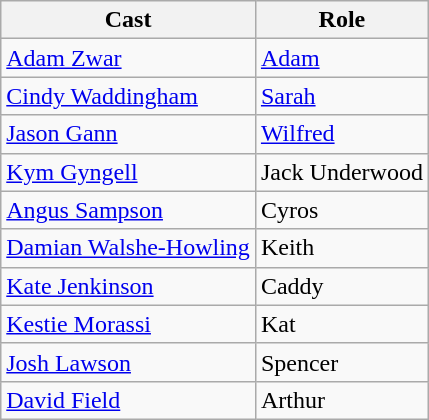<table class="wikitable">
<tr>
<th>Cast</th>
<th>Role</th>
</tr>
<tr>
<td><a href='#'>Adam Zwar</a></td>
<td><a href='#'>Adam</a></td>
</tr>
<tr>
<td><a href='#'>Cindy Waddingham</a></td>
<td><a href='#'>Sarah</a></td>
</tr>
<tr>
<td><a href='#'>Jason Gann</a></td>
<td><a href='#'>Wilfred</a></td>
</tr>
<tr>
<td><a href='#'>Kym Gyngell</a></td>
<td>Jack Underwood</td>
</tr>
<tr>
<td><a href='#'>Angus Sampson</a></td>
<td>Cyros</td>
</tr>
<tr>
<td><a href='#'>Damian Walshe-Howling</a></td>
<td>Keith</td>
</tr>
<tr>
<td><a href='#'>Kate Jenkinson</a></td>
<td>Caddy</td>
</tr>
<tr>
<td><a href='#'>Kestie Morassi</a></td>
<td>Kat</td>
</tr>
<tr>
<td><a href='#'>Josh Lawson</a></td>
<td>Spencer</td>
</tr>
<tr>
<td><a href='#'>David Field</a></td>
<td>Arthur</td>
</tr>
</table>
